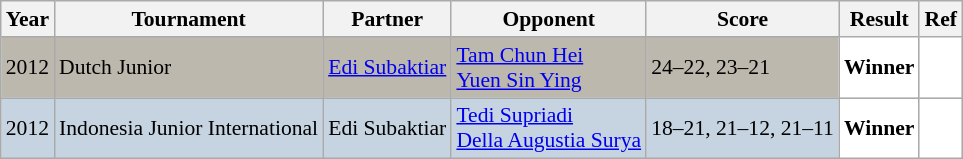<table class="sortable wikitable" style="font-size: 90%">
<tr>
<th>Year</th>
<th>Tournament</th>
<th>Partner</th>
<th>Opponent</th>
<th>Score</th>
<th>Result</th>
<th>Ref</th>
</tr>
<tr style="background:#BDB8AD">
<td align="center">2012</td>
<td align="left">Dutch Junior</td>
<td align="left"> <a href='#'>Edi Subaktiar</a></td>
<td align="left"> <a href='#'>Tam Chun Hei</a><br> <a href='#'>Yuen Sin Ying</a></td>
<td align="left">24–22, 23–21</td>
<td style="text-align:left; background:white"> <strong>Winner</strong></td>
<td style="text-align:center; background:white"></td>
</tr>
<tr style="background:#C6D4E1">
<td align="center">2012</td>
<td align="left">Indonesia Junior International</td>
<td align="left"> Edi Subaktiar</td>
<td align="left"> <a href='#'>Tedi Supriadi</a><br> <a href='#'>Della Augustia Surya</a></td>
<td align="left">18–21, 21–12, 21–11</td>
<td style="text-align:left; background:white"> <strong>Winner</strong></td>
<td style="text-align:center; background:white"></td>
</tr>
</table>
